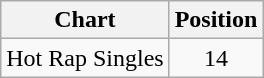<table class="wikitable">
<tr>
<th>Chart</th>
<th>Position</th>
</tr>
<tr>
<td>Hot Rap Singles</td>
<td align="center">14</td>
</tr>
</table>
